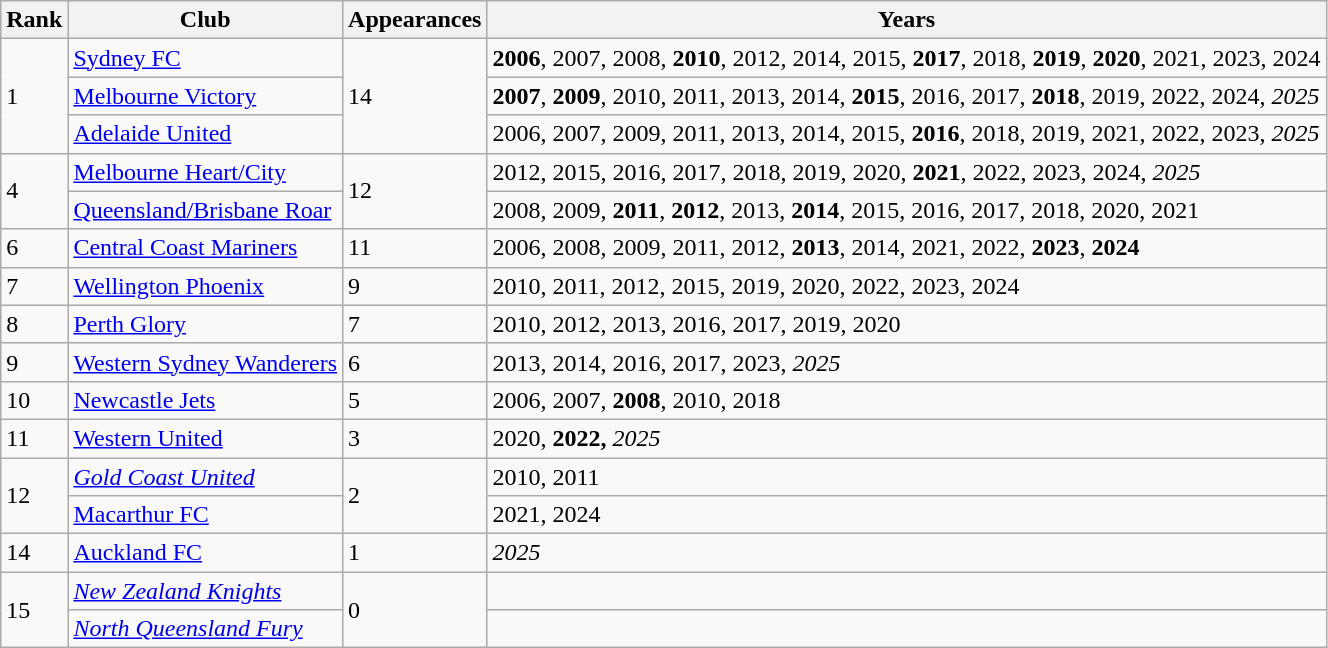<table class="wikitable">
<tr>
<th>Rank</th>
<th>Club</th>
<th>Appearances</th>
<th>Years</th>
</tr>
<tr>
<td rowspan="3">1</td>
<td><a href='#'>Sydney FC</a></td>
<td rowspan="3">14</td>
<td><strong>2006</strong>, 2007, 2008, <strong>2010</strong>, 2012, 2014, 2015, <strong>2017</strong>, 2018, <strong>2019</strong>, <strong>2020</strong>, 2021, 2023, 2024</td>
</tr>
<tr>
<td><a href='#'>Melbourne Victory</a></td>
<td><strong>2007</strong>, <strong>2009</strong>, 2010, 2011, 2013, 2014, <strong>2015</strong>, 2016, 2017, <strong>2018</strong>, 2019, 2022, 2024, <em>2025</em></td>
</tr>
<tr>
<td><a href='#'>Adelaide United</a></td>
<td>2006, 2007, 2009, 2011, 2013, 2014, 2015, <strong>2016</strong>, 2018, 2019, 2021, 2022, 2023, <em>2025</em></td>
</tr>
<tr>
<td rowspan="2">4</td>
<td><a href='#'>Melbourne Heart/City</a></td>
<td rowspan="2">12</td>
<td>2012, 2015, 2016, 2017, 2018, 2019, 2020, <strong>2021</strong>, 2022, 2023, 2024, <em>2025</em></td>
</tr>
<tr>
<td><a href='#'>Queensland/Brisbane Roar</a></td>
<td>2008, 2009, <strong>2011</strong>, <strong>2012</strong>, 2013, <strong>2014</strong>, 2015, 2016, 2017, 2018, 2020, 2021</td>
</tr>
<tr>
<td>6</td>
<td><a href='#'>Central Coast Mariners</a></td>
<td>11</td>
<td>2006, 2008, 2009, 2011, 2012, <strong>2013</strong>, 2014, 2021, 2022, <strong>2023</strong>, <strong>2024</strong></td>
</tr>
<tr>
<td>7</td>
<td><a href='#'>Wellington Phoenix</a></td>
<td>9</td>
<td>2010, 2011, 2012, 2015, 2019, 2020, 2022, 2023, 2024</td>
</tr>
<tr>
<td>8</td>
<td><a href='#'>Perth Glory</a></td>
<td>7</td>
<td>2010, 2012, 2013, 2016, 2017, 2019, 2020</td>
</tr>
<tr>
<td>9</td>
<td><a href='#'>Western Sydney Wanderers</a></td>
<td>6</td>
<td>2013, 2014, 2016, 2017, 2023, <em>2025</em></td>
</tr>
<tr>
<td>10</td>
<td><a href='#'>Newcastle Jets</a></td>
<td>5</td>
<td>2006, 2007, <strong>2008</strong>, 2010, 2018</td>
</tr>
<tr>
<td>11</td>
<td><a href='#'>Western United</a></td>
<td>3</td>
<td>2020, <strong>2022,</strong> <em>2025</em></td>
</tr>
<tr>
<td rowspan="2">12</td>
<td><a href='#'><em>Gold Coast United</em></a></td>
<td rowspan="2">2</td>
<td>2010, 2011</td>
</tr>
<tr>
<td><a href='#'>Macarthur FC</a></td>
<td>2021, 2024</td>
</tr>
<tr>
<td>14</td>
<td><a href='#'>Auckland FC</a></td>
<td>1</td>
<td><em>2025</em></td>
</tr>
<tr>
<td rowspan="2">15</td>
<td><a href='#'><em>New Zealand Knights</em></a></td>
<td rowspan="2">0</td>
<td></td>
</tr>
<tr>
<td><a href='#'><em>North Queensland Fury</em></a></td>
<td></td>
</tr>
</table>
